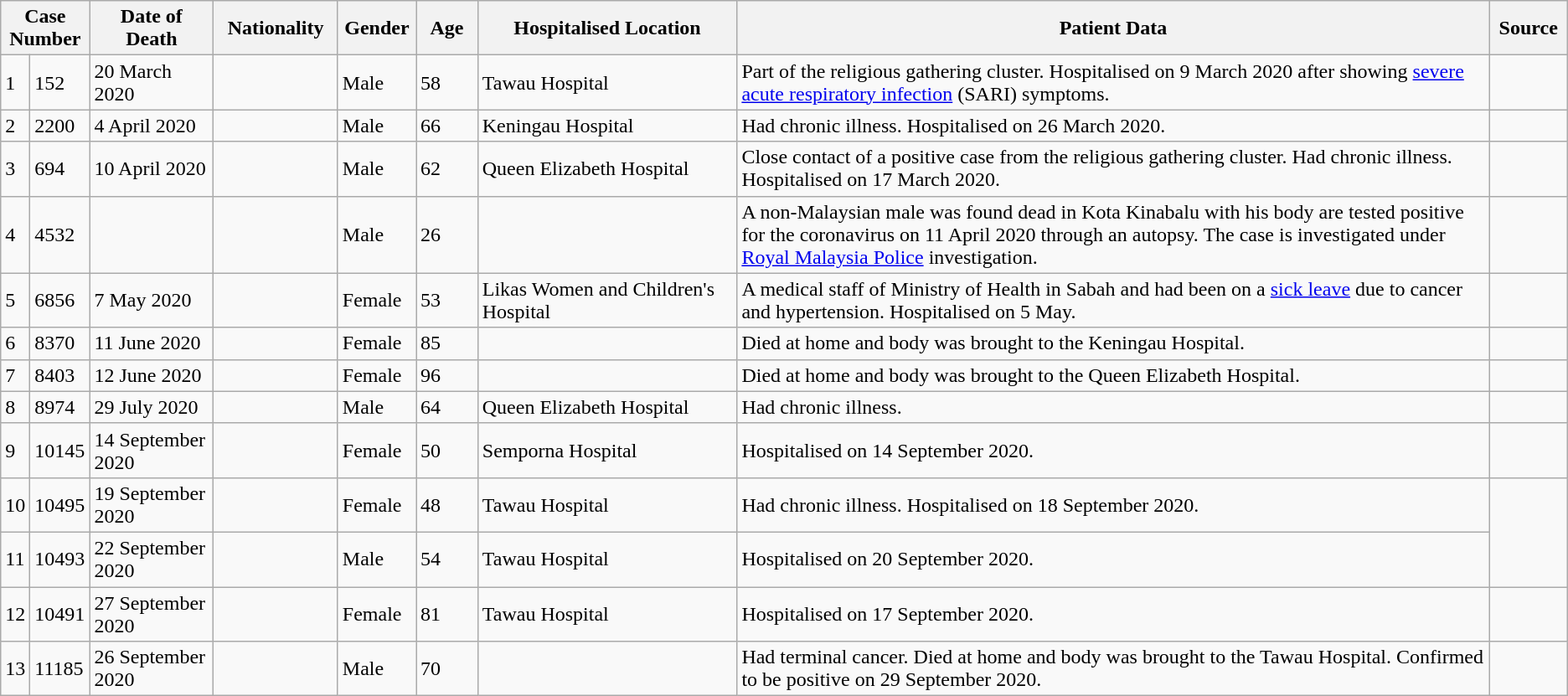<table class="wikitable sortable mw-collapsible mw-collapsed">
<tr>
<th colspan="2">Case Number</th>
<th ! width=8%>Date of Death</th>
<th ! width=8%>Nationality</th>
<th ! width=5%>Gender</th>
<th ! width=4%>Age</th>
<th ! width=17%>Hospitalised Location</th>
<th ! width=50%>Patient Data</th>
<th ! width=5%>Source</th>
</tr>
<tr>
<td>1</td>
<td>152</td>
<td>20 March 2020</td>
<td></td>
<td>Male</td>
<td>58</td>
<td> Tawau Hospital</td>
<td>Part of the religious gathering cluster. Hospitalised on 9 March 2020 after showing <a href='#'>severe acute respiratory infection</a> (SARI) symptoms.</td>
<td></td>
</tr>
<tr>
<td>2</td>
<td>2200</td>
<td>4 April 2020</td>
<td></td>
<td>Male</td>
<td>66</td>
<td> Keningau Hospital</td>
<td>Had chronic illness. Hospitalised on 26 March 2020.</td>
<td></td>
</tr>
<tr>
<td>3</td>
<td>694</td>
<td>10 April 2020</td>
<td></td>
<td>Male</td>
<td>62</td>
<td> Queen Elizabeth Hospital</td>
<td>Close contact of a positive case from the religious gathering cluster. Had chronic illness. Hospitalised on 17 March 2020.</td>
<td></td>
</tr>
<tr>
<td>4</td>
<td>4532</td>
<td></td>
<td></td>
<td>Male</td>
<td>26</td>
<td></td>
<td>A non-Malaysian male was found dead in Kota Kinabalu with his body are tested positive for the coronavirus on 11 April 2020 through an autopsy. The case is investigated under <a href='#'>Royal Malaysia Police</a> investigation.</td>
<td></td>
</tr>
<tr>
<td>5</td>
<td>6856</td>
<td>7 May 2020</td>
<td></td>
<td>Female</td>
<td>53</td>
<td> Likas Women and Children's Hospital</td>
<td>A medical staff of Ministry of Health in Sabah and had been on a <a href='#'>sick leave</a> due to cancer and hypertension. Hospitalised on 5 May.</td>
<td></td>
</tr>
<tr>
<td>6</td>
<td>8370</td>
<td>11 June 2020</td>
<td></td>
<td>Female</td>
<td>85</td>
<td></td>
<td>Died at home and body was brought to the Keningau Hospital.</td>
<td></td>
</tr>
<tr>
<td>7</td>
<td>8403</td>
<td>12 June 2020</td>
<td></td>
<td>Female</td>
<td>96</td>
<td></td>
<td>Died at home and body was brought to the Queen Elizabeth Hospital.</td>
<td></td>
</tr>
<tr>
<td>8</td>
<td>8974</td>
<td>29 July 2020</td>
<td></td>
<td>Male</td>
<td>64</td>
<td> Queen Elizabeth Hospital</td>
<td>Had chronic illness.</td>
<td></td>
</tr>
<tr>
<td>9</td>
<td>10145</td>
<td>14 September 2020</td>
<td></td>
<td>Female</td>
<td>50</td>
<td> Semporna Hospital</td>
<td>Hospitalised on 14 September 2020.</td>
<td></td>
</tr>
<tr>
<td>10</td>
<td>10495</td>
<td>19 September 2020</td>
<td></td>
<td>Female</td>
<td>48</td>
<td> Tawau Hospital</td>
<td>Had chronic illness. Hospitalised on 18 September 2020.</td>
<td rowspan=2></td>
</tr>
<tr>
<td>11</td>
<td>10493</td>
<td>22 September 2020</td>
<td></td>
<td>Male</td>
<td>54</td>
<td> Tawau Hospital</td>
<td>Hospitalised on 20 September 2020.</td>
</tr>
<tr>
<td>12</td>
<td>10491</td>
<td>27 September 2020</td>
<td></td>
<td>Female</td>
<td>81</td>
<td> Tawau Hospital</td>
<td>Hospitalised on 17 September 2020.</td>
<td></td>
</tr>
<tr>
<td>13</td>
<td>11185</td>
<td>26 September 2020</td>
<td></td>
<td>Male</td>
<td>70</td>
<td></td>
<td>Had terminal cancer. Died at home and body was brought to the Tawau Hospital. Confirmed to be positive on 29 September 2020.</td>
<td></td>
</tr>
</table>
